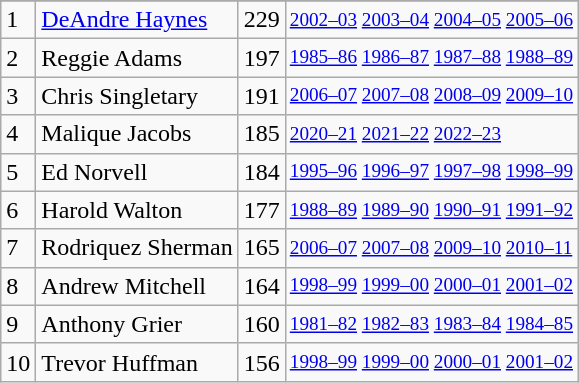<table class="wikitable">
<tr>
</tr>
<tr>
<td>1</td>
<td><a href='#'>DeAndre Haynes</a></td>
<td>229</td>
<td style="font-size:80%;"><a href='#'>2002–03</a> <a href='#'>2003–04</a> <a href='#'>2004–05</a> <a href='#'>2005–06</a></td>
</tr>
<tr>
<td>2</td>
<td>Reggie Adams</td>
<td>197</td>
<td style="font-size:80%;"><a href='#'>1985–86</a> <a href='#'>1986–87</a> <a href='#'>1987–88</a> <a href='#'>1988–89</a></td>
</tr>
<tr>
<td>3</td>
<td>Chris Singletary</td>
<td>191</td>
<td style="font-size:80%;"><a href='#'>2006–07</a> <a href='#'>2007–08</a> <a href='#'>2008–09</a> <a href='#'>2009–10</a></td>
</tr>
<tr>
<td>4</td>
<td>Malique Jacobs</td>
<td>185</td>
<td style="font-size:80%;"><a href='#'>2020–21</a> <a href='#'>2021–22</a> <a href='#'>2022–23</a></td>
</tr>
<tr>
<td>5</td>
<td>Ed Norvell</td>
<td>184</td>
<td style="font-size:80%;"><a href='#'>1995–96</a> <a href='#'>1996–97</a> <a href='#'>1997–98</a> <a href='#'>1998–99</a></td>
</tr>
<tr>
<td>6</td>
<td>Harold Walton</td>
<td>177</td>
<td style="font-size:80%;"><a href='#'>1988–89</a> <a href='#'>1989–90</a> <a href='#'>1990–91</a> <a href='#'>1991–92</a></td>
</tr>
<tr>
<td>7</td>
<td>Rodriquez Sherman</td>
<td>165</td>
<td style="font-size:80%;"><a href='#'>2006–07</a> <a href='#'>2007–08</a> <a href='#'>2009–10</a> <a href='#'>2010–11</a></td>
</tr>
<tr>
<td>8</td>
<td>Andrew Mitchell</td>
<td>164</td>
<td style="font-size:80%;"><a href='#'>1998–99</a> <a href='#'>1999–00</a> <a href='#'>2000–01</a> <a href='#'>2001–02</a></td>
</tr>
<tr>
<td>9</td>
<td>Anthony Grier</td>
<td>160</td>
<td style="font-size:80%;"><a href='#'>1981–82</a> <a href='#'>1982–83</a> <a href='#'>1983–84</a> <a href='#'>1984–85</a></td>
</tr>
<tr>
<td>10</td>
<td>Trevor Huffman</td>
<td>156</td>
<td style="font-size:80%;"><a href='#'>1998–99</a> <a href='#'>1999–00</a> <a href='#'>2000–01</a> <a href='#'>2001–02</a></td>
</tr>
</table>
